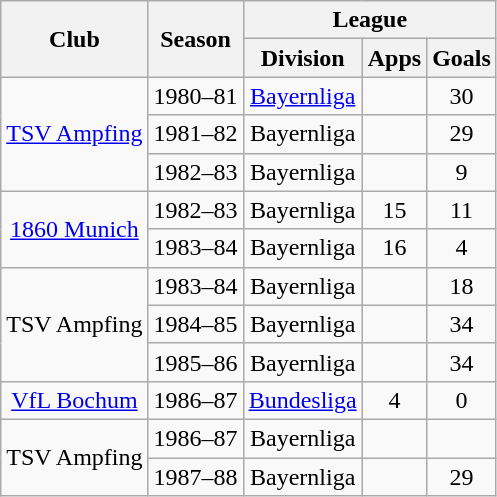<table class="wikitable" style="text-align:center">
<tr>
<th rowspan="2">Club</th>
<th rowspan="2">Season</th>
<th colspan="3">League</th>
</tr>
<tr>
<th>Division</th>
<th>Apps</th>
<th>Goals</th>
</tr>
<tr>
<td rowspan="3"><a href='#'>TSV Ampfing</a></td>
<td>1980–81</td>
<td><a href='#'>Bayernliga</a></td>
<td></td>
<td>30</td>
</tr>
<tr>
<td>1981–82</td>
<td>Bayernliga</td>
<td></td>
<td>29</td>
</tr>
<tr>
<td>1982–83</td>
<td>Bayernliga</td>
<td></td>
<td>9</td>
</tr>
<tr>
<td rowspan="2"><a href='#'>1860 Munich</a></td>
<td>1982–83</td>
<td>Bayernliga</td>
<td>15</td>
<td>11</td>
</tr>
<tr>
<td>1983–84</td>
<td>Bayernliga</td>
<td>16</td>
<td>4</td>
</tr>
<tr>
<td rowspan="3">TSV Ampfing</td>
<td>1983–84</td>
<td>Bayernliga</td>
<td></td>
<td>18</td>
</tr>
<tr>
<td>1984–85</td>
<td>Bayernliga</td>
<td></td>
<td>34</td>
</tr>
<tr>
<td>1985–86</td>
<td>Bayernliga</td>
<td></td>
<td>34</td>
</tr>
<tr>
<td><a href='#'>VfL Bochum</a></td>
<td>1986–87</td>
<td><a href='#'>Bundesliga</a></td>
<td>4</td>
<td>0</td>
</tr>
<tr>
<td rowspan="2">TSV Ampfing</td>
<td>1986–87</td>
<td>Bayernliga</td>
<td></td>
<td></td>
</tr>
<tr>
<td>1987–88</td>
<td>Bayernliga</td>
<td></td>
<td>29</td>
</tr>
</table>
